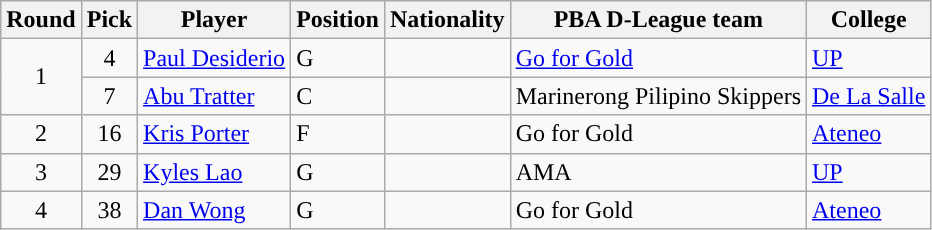<table class="wikitable sortable sortable">
<tr>
<th>Round</th>
<th>Pick</th>
<th>Player</th>
<th>Position</th>
<th>Nationality</th>
<th>PBA D-League team</th>
<th>College</th>
</tr>
<tr>
<td rowspan=2 align=center>1</td>
<td align=center>4</td>
<td><a href='#'>Paul Desiderio</a></td>
<td>G</td>
<td></td>
<td><a href='#'>Go for Gold</a></td>
<td><a href='#'>UP</a></td>
</tr>
<tr>
<td align=center>7</td>
<td><a href='#'>Abu Tratter</a></td>
<td>C</td>
<td></td>
<td>Marinerong Pilipino Skippers</td>
<td><a href='#'>De La Salle</a></td>
</tr>
<tr>
<td align=center>2</td>
<td align=center>16</td>
<td><a href='#'>Kris Porter</a></td>
<td>F</td>
<td></td>
<td>Go for Gold</td>
<td><a href='#'>Ateneo</a></td>
</tr>
<tr>
<td align=center>3</td>
<td align=center>29</td>
<td><a href='#'>Kyles Lao</a></td>
<td>G</td>
<td></td>
<td>AMA</td>
<td><a href='#'>UP</a></td>
</tr>
<tr>
<td align=center>4</td>
<td align=center>38</td>
<td><a href='#'>Dan Wong</a></td>
<td>G</td>
<td></td>
<td>Go for Gold</td>
<td><a href='#'>Ateneo</a></td>
</tr>
</table>
